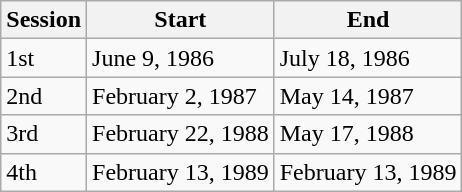<table class="wikitable">
<tr>
<th>Session</th>
<th>Start</th>
<th>End</th>
</tr>
<tr>
<td>1st</td>
<td>June 9, 1986</td>
<td>July 18, 1986</td>
</tr>
<tr>
<td>2nd</td>
<td>February 2, 1987</td>
<td>May 14, 1987</td>
</tr>
<tr>
<td>3rd</td>
<td>February 22, 1988</td>
<td>May 17, 1988</td>
</tr>
<tr>
<td>4th</td>
<td>February 13, 1989</td>
<td>February 13, 1989</td>
</tr>
</table>
